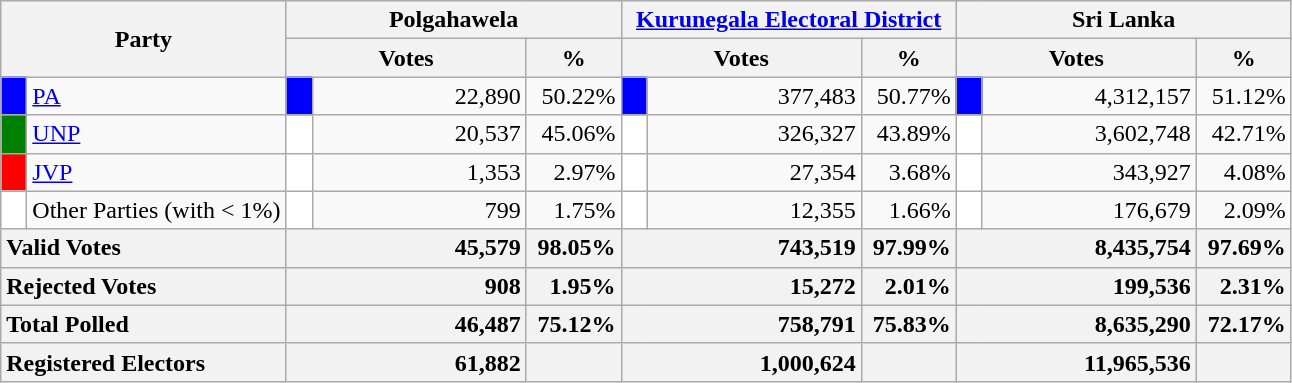<table class="wikitable">
<tr>
<th colspan="2" width="144px"rowspan="2">Party</th>
<th colspan="3" width="216px">Polgahawela</th>
<th colspan="3" width="216px"><a href='#'>Kurunegala Electoral District</a></th>
<th colspan="3" width="216px">Sri Lanka</th>
</tr>
<tr>
<th colspan="2" width="144px">Votes</th>
<th>%</th>
<th colspan="2" width="144px">Votes</th>
<th>%</th>
<th colspan="2" width="144px">Votes</th>
<th>%</th>
</tr>
<tr>
<td style="background-color:blue;" width="10px"></td>
<td style="text-align:left;"><a href='#'>PA</a></td>
<td style="background-color:blue;" width="10px"></td>
<td style="text-align:right;">22,890</td>
<td style="text-align:right;">50.22%</td>
<td style="background-color:blue;" width="10px"></td>
<td style="text-align:right;">377,483</td>
<td style="text-align:right;">50.77%</td>
<td style="background-color:blue;" width="10px"></td>
<td style="text-align:right;">4,312,157</td>
<td style="text-align:right;">51.12%</td>
</tr>
<tr>
<td style="background-color:green;" width="10px"></td>
<td style="text-align:left;"><a href='#'>UNP</a></td>
<td style="background-color:white;" width="10px"></td>
<td style="text-align:right;">20,537</td>
<td style="text-align:right;">45.06%</td>
<td style="background-color:white;" width="10px"></td>
<td style="text-align:right;">326,327</td>
<td style="text-align:right;">43.89%</td>
<td style="background-color:white;" width="10px"></td>
<td style="text-align:right;">3,602,748</td>
<td style="text-align:right;">42.71%</td>
</tr>
<tr>
<td style="background-color:red;" width="10px"></td>
<td style="text-align:left;"><a href='#'>JVP</a></td>
<td style="background-color:white;" width="10px"></td>
<td style="text-align:right;">1,353</td>
<td style="text-align:right;">2.97%</td>
<td style="background-color:white;" width="10px"></td>
<td style="text-align:right;">27,354</td>
<td style="text-align:right;">3.68%</td>
<td style="background-color:white;" width="10px"></td>
<td style="text-align:right;">343,927</td>
<td style="text-align:right;">4.08%</td>
</tr>
<tr>
<td style="background-color:white;" width="10px"></td>
<td style="text-align:left;">Other Parties (with < 1%)</td>
<td style="background-color:white;" width="10px"></td>
<td style="text-align:right;">799</td>
<td style="text-align:right;">1.75%</td>
<td style="background-color:white;" width="10px"></td>
<td style="text-align:right;">12,355</td>
<td style="text-align:right;">1.66%</td>
<td style="background-color:white;" width="10px"></td>
<td style="text-align:right;">176,679</td>
<td style="text-align:right;">2.09%</td>
</tr>
<tr>
<th colspan="2" width="144px"style="text-align:left;">Valid Votes</th>
<th style="text-align:right;"colspan="2" width="144px">45,579</th>
<th style="text-align:right;">98.05%</th>
<th style="text-align:right;"colspan="2" width="144px">743,519</th>
<th style="text-align:right;">97.99%</th>
<th style="text-align:right;"colspan="2" width="144px">8,435,754</th>
<th style="text-align:right;">97.69%</th>
</tr>
<tr>
<th colspan="2" width="144px"style="text-align:left;">Rejected Votes</th>
<th style="text-align:right;"colspan="2" width="144px">908</th>
<th style="text-align:right;">1.95%</th>
<th style="text-align:right;"colspan="2" width="144px">15,272</th>
<th style="text-align:right;">2.01%</th>
<th style="text-align:right;"colspan="2" width="144px">199,536</th>
<th style="text-align:right;">2.31%</th>
</tr>
<tr>
<th colspan="2" width="144px"style="text-align:left;">Total Polled</th>
<th style="text-align:right;"colspan="2" width="144px">46,487</th>
<th style="text-align:right;">75.12%</th>
<th style="text-align:right;"colspan="2" width="144px">758,791</th>
<th style="text-align:right;">75.83%</th>
<th style="text-align:right;"colspan="2" width="144px">8,635,290</th>
<th style="text-align:right;">72.17%</th>
</tr>
<tr>
<th colspan="2" width="144px"style="text-align:left;">Registered Electors</th>
<th style="text-align:right;"colspan="2" width="144px">61,882</th>
<th></th>
<th style="text-align:right;"colspan="2" width="144px">1,000,624</th>
<th></th>
<th style="text-align:right;"colspan="2" width="144px">11,965,536</th>
<th></th>
</tr>
</table>
